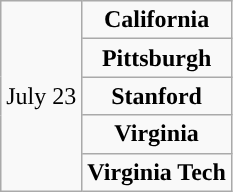<table class="wikitable" style="text-align: center;">
<tr>
<td rowspan="5">July 23</td>
<td><strong>California</strong></td>
</tr>
<tr>
<td><strong>Pittsburgh</strong></td>
</tr>
<tr>
<td><strong>Stanford</strong></td>
</tr>
<tr>
<td><strong>Virginia</strong></td>
</tr>
<tr>
<td><strong>Virginia Tech</strong></td>
</tr>
</table>
